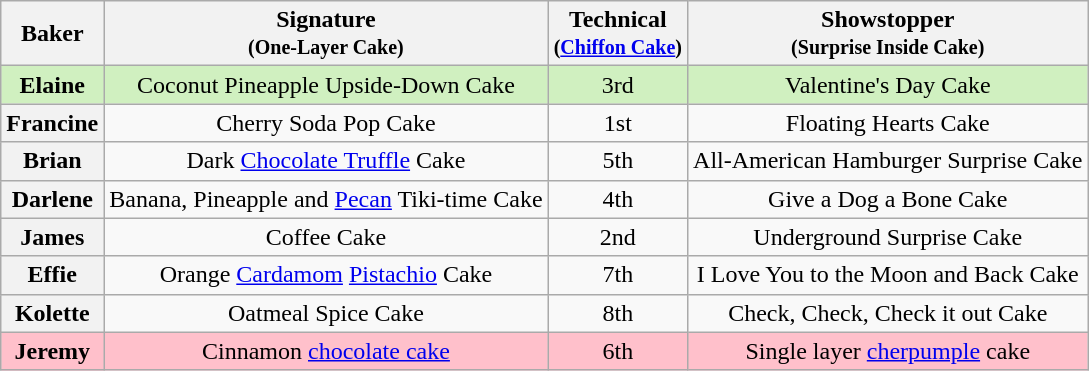<table class="wikitable sortable" style="text-align:center;">
<tr>
<th scope="col">Baker</th>
<th scope="col" class="unsortable">Signature<br><small>(One-Layer Cake)</small></th>
<th scope="col">Technical<br><small>(<a href='#'>Chiffon Cake</a>)</small></th>
<th scope="col" class="unsortable">Showstopper<br><small>(Surprise Inside Cake)</small></th>
</tr>
<tr style="background:#d0f0c0;">
<th scope="row" style="background:#d0f0c0;">Elaine</th>
<td>Coconut Pineapple Upside-Down Cake</td>
<td>3rd</td>
<td>Valentine's Day Cake</td>
</tr>
<tr>
<th scope="row">Francine</th>
<td>Cherry Soda Pop Cake</td>
<td>1st</td>
<td>Floating Hearts Cake</td>
</tr>
<tr>
<th scope="row">Brian</th>
<td>Dark <a href='#'>Chocolate Truffle</a> Cake</td>
<td>5th</td>
<td>All-American Hamburger Surprise Cake</td>
</tr>
<tr>
<th scope="row">Darlene</th>
<td>Banana, Pineapple and <a href='#'>Pecan</a> Tiki-time Cake</td>
<td>4th</td>
<td>Give a Dog a Bone Cake</td>
</tr>
<tr>
<th scope="row">James</th>
<td>Coffee Cake</td>
<td>2nd</td>
<td>Underground Surprise Cake</td>
</tr>
<tr>
<th scope="row">Effie</th>
<td>Orange <a href='#'>Cardamom</a> <a href='#'>Pistachio</a> Cake</td>
<td>7th</td>
<td>I Love You to the Moon and Back Cake</td>
</tr>
<tr>
<th scope="row">Kolette</th>
<td>Oatmeal Spice Cake</td>
<td>8th</td>
<td>Check, Check, Check it out Cake</td>
</tr>
<tr style="background:Pink;">
<th scope="row" style="background:Pink;">Jeremy</th>
<td>Cinnamon <a href='#'>chocolate cake</a></td>
<td>6th</td>
<td>Single layer <a href='#'>cherpumple</a> cake</td>
</tr>
</table>
